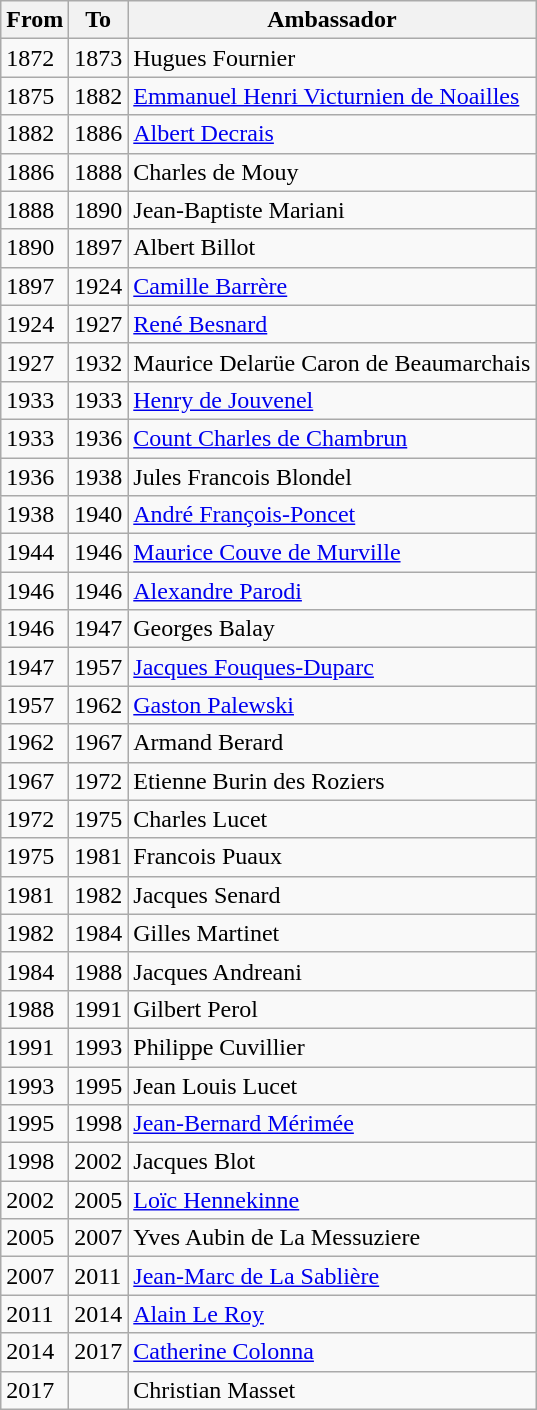<table class="wikitable">
<tr>
<th>From</th>
<th>To</th>
<th>Ambassador</th>
</tr>
<tr>
<td>1872</td>
<td>1873</td>
<td>Hugues Fournier</td>
</tr>
<tr>
<td>1875</td>
<td>1882</td>
<td><a href='#'>Emmanuel Henri Victurnien de Noailles</a></td>
</tr>
<tr>
<td>1882</td>
<td>1886</td>
<td><a href='#'>Albert Decrais</a></td>
</tr>
<tr>
<td>1886</td>
<td>1888</td>
<td>Charles de Mouy</td>
</tr>
<tr>
<td>1888</td>
<td>1890</td>
<td>Jean-Baptiste Mariani</td>
</tr>
<tr>
<td>1890</td>
<td>1897</td>
<td>Albert Billot</td>
</tr>
<tr>
<td>1897</td>
<td>1924</td>
<td><a href='#'>Camille Barrère</a></td>
</tr>
<tr>
<td>1924</td>
<td>1927</td>
<td><a href='#'>René Besnard</a></td>
</tr>
<tr>
<td>1927</td>
<td>1932</td>
<td>Maurice Delarüe Caron de Beaumarchais</td>
</tr>
<tr>
<td>1933</td>
<td>1933</td>
<td><a href='#'>Henry de Jouvenel</a></td>
</tr>
<tr>
<td>1933</td>
<td>1936</td>
<td><a href='#'>Count Charles de Chambrun</a></td>
</tr>
<tr>
<td>1936</td>
<td>1938</td>
<td>Jules Francois Blondel</td>
</tr>
<tr>
<td>1938</td>
<td>1940</td>
<td><a href='#'>André François-Poncet</a></td>
</tr>
<tr>
<td>1944</td>
<td>1946</td>
<td><a href='#'>Maurice Couve de Murville</a></td>
</tr>
<tr>
<td>1946</td>
<td>1946</td>
<td><a href='#'>Alexandre Parodi</a></td>
</tr>
<tr>
<td>1946</td>
<td>1947</td>
<td>Georges Balay</td>
</tr>
<tr>
<td>1947</td>
<td>1957</td>
<td><a href='#'>Jacques Fouques-Duparc</a></td>
</tr>
<tr>
<td>1957</td>
<td>1962</td>
<td><a href='#'>Gaston Palewski</a></td>
</tr>
<tr>
<td>1962</td>
<td>1967</td>
<td>Armand Berard</td>
</tr>
<tr>
<td>1967</td>
<td>1972</td>
<td>Etienne Burin des Roziers</td>
</tr>
<tr>
<td>1972</td>
<td>1975</td>
<td>Charles Lucet</td>
</tr>
<tr>
<td>1975</td>
<td>1981</td>
<td>Francois Puaux</td>
</tr>
<tr>
<td>1981</td>
<td>1982</td>
<td>Jacques Senard</td>
</tr>
<tr>
<td>1982</td>
<td>1984</td>
<td>Gilles Martinet</td>
</tr>
<tr>
<td>1984</td>
<td>1988</td>
<td>Jacques Andreani</td>
</tr>
<tr>
<td>1988</td>
<td>1991</td>
<td>Gilbert Perol</td>
</tr>
<tr>
<td>1991</td>
<td>1993</td>
<td>Philippe Cuvillier</td>
</tr>
<tr>
<td>1993</td>
<td>1995</td>
<td>Jean Louis Lucet</td>
</tr>
<tr>
<td>1995</td>
<td>1998</td>
<td><a href='#'>Jean-Bernard Mérimée</a></td>
</tr>
<tr>
<td>1998</td>
<td>2002</td>
<td>Jacques Blot</td>
</tr>
<tr>
<td>2002</td>
<td>2005</td>
<td><a href='#'>Loïc Hennekinne</a></td>
</tr>
<tr>
<td>2005</td>
<td>2007</td>
<td>Yves Aubin de La Messuziere</td>
</tr>
<tr>
<td>2007</td>
<td>2011</td>
<td><a href='#'>Jean-Marc de La Sablière</a></td>
</tr>
<tr>
<td>2011</td>
<td>2014</td>
<td><a href='#'>Alain Le Roy</a></td>
</tr>
<tr>
<td>2014</td>
<td>2017</td>
<td><a href='#'>Catherine Colonna</a></td>
</tr>
<tr>
<td>2017</td>
<td></td>
<td>Christian Masset</td>
</tr>
</table>
